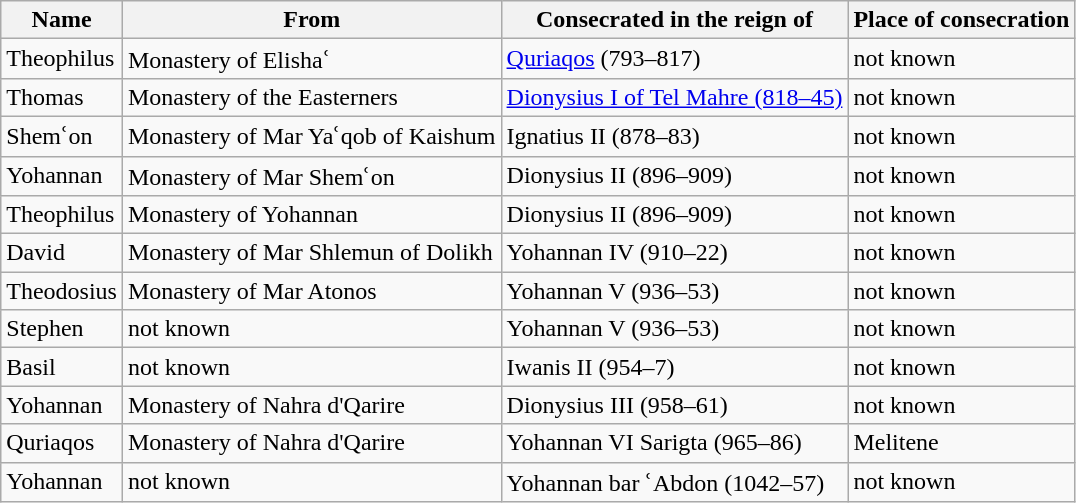<table class="wikitable">
<tr>
<th>Name</th>
<th>From</th>
<th>Consecrated in the reign of</th>
<th>Place of consecration</th>
</tr>
<tr>
<td>Theophilus</td>
<td>Monastery of Elishaʿ</td>
<td><a href='#'>Quriaqos</a> (793–817)</td>
<td>not known</td>
</tr>
<tr>
<td>Thomas</td>
<td>Monastery of the Easterners</td>
<td><a href='#'>Dionysius I of Tel Mahre (818–45)</a></td>
<td>not known</td>
</tr>
<tr>
<td>Shemʿon</td>
<td>Monastery of Mar Yaʿqob of Kaishum</td>
<td>Ignatius II (878–83)</td>
<td>not known</td>
</tr>
<tr>
<td>Yohannan</td>
<td>Monastery of Mar Shemʿon</td>
<td>Dionysius II (896–909)</td>
<td>not known</td>
</tr>
<tr>
<td>Theophilus</td>
<td>Monastery of Yohannan</td>
<td>Dionysius II (896–909)</td>
<td>not known</td>
</tr>
<tr>
<td>David</td>
<td>Monastery of Mar Shlemun of Dolikh</td>
<td>Yohannan IV (910–22)</td>
<td>not known</td>
</tr>
<tr>
<td>Theodosius</td>
<td>Monastery of Mar Atonos</td>
<td>Yohannan V (936–53)</td>
<td>not known</td>
</tr>
<tr>
<td>Stephen</td>
<td>not known</td>
<td>Yohannan V (936–53)</td>
<td>not known</td>
</tr>
<tr>
<td>Basil</td>
<td>not known</td>
<td>Iwanis II (954–7)</td>
<td>not known</td>
</tr>
<tr>
<td>Yohannan</td>
<td>Monastery of Nahra d'Qarire</td>
<td>Dionysius III (958–61)</td>
<td>not known</td>
</tr>
<tr>
<td>Quriaqos</td>
<td>Monastery of Nahra d'Qarire</td>
<td>Yohannan VI Sarigta (965–86)</td>
<td>Melitene</td>
</tr>
<tr>
<td>Yohannan</td>
<td>not known</td>
<td>Yohannan bar ʿAbdon (1042–57)</td>
<td>not known</td>
</tr>
</table>
